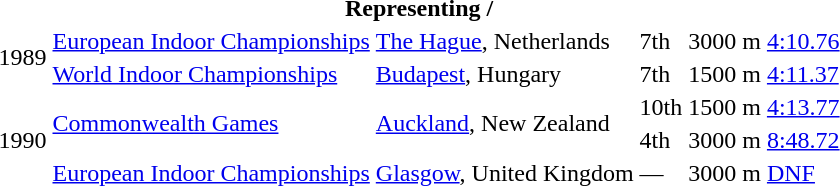<table>
<tr>
<th colspan=6>Representing  / </th>
</tr>
<tr>
<td rowspan=2>1989</td>
<td><a href='#'>European Indoor Championships</a></td>
<td><a href='#'>The Hague</a>, Netherlands</td>
<td>7th</td>
<td>3000 m</td>
<td><a href='#'>4:10.76</a></td>
</tr>
<tr>
<td><a href='#'>World Indoor Championships</a></td>
<td><a href='#'>Budapest</a>, Hungary</td>
<td>7th</td>
<td>1500 m</td>
<td><a href='#'>4:11.37</a></td>
</tr>
<tr>
<td rowspan=3>1990</td>
<td rowspan=2><a href='#'>Commonwealth Games</a></td>
<td rowspan=2><a href='#'>Auckland</a>, New Zealand</td>
<td>10th</td>
<td>1500 m</td>
<td><a href='#'>4:13.77</a></td>
</tr>
<tr>
<td>4th</td>
<td>3000 m</td>
<td><a href='#'>8:48.72</a></td>
</tr>
<tr>
<td><a href='#'>European Indoor Championships</a></td>
<td><a href='#'>Glasgow</a>, United Kingdom</td>
<td>—</td>
<td>3000 m</td>
<td><a href='#'>DNF</a></td>
</tr>
</table>
